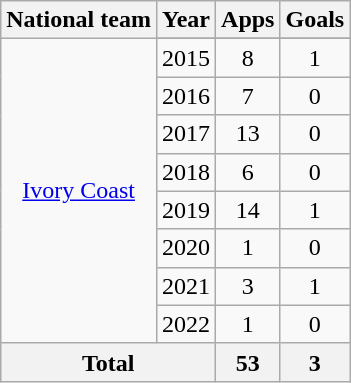<table class="wikitable" style="text-align:center">
<tr>
<th>National team</th>
<th>Year</th>
<th>Apps</th>
<th>Goals</th>
</tr>
<tr>
<td rowspan="9"><a href='#'>Ivory Coast</a></td>
</tr>
<tr>
<td>2015</td>
<td>8</td>
<td>1</td>
</tr>
<tr>
<td>2016</td>
<td>7</td>
<td>0</td>
</tr>
<tr>
<td>2017</td>
<td>13</td>
<td>0</td>
</tr>
<tr>
<td>2018</td>
<td>6</td>
<td>0</td>
</tr>
<tr>
<td>2019</td>
<td>14</td>
<td>1</td>
</tr>
<tr>
<td>2020</td>
<td>1</td>
<td>0</td>
</tr>
<tr>
<td>2021</td>
<td>3</td>
<td>1</td>
</tr>
<tr>
<td>2022</td>
<td>1</td>
<td>0</td>
</tr>
<tr>
<th colspan="2">Total</th>
<th>53</th>
<th>3</th>
</tr>
</table>
